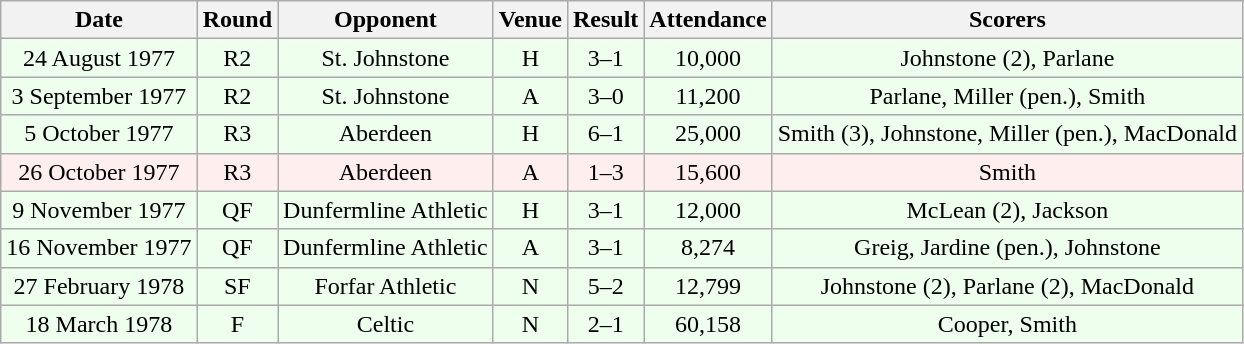<table class="wikitable sortable" style="font-size:100%; text-align:center">
<tr>
<th>Date</th>
<th>Round</th>
<th>Opponent</th>
<th>Venue</th>
<th>Result</th>
<th>Attendance</th>
<th>Scorers</th>
</tr>
<tr bgcolor = "#EEFFEE">
<td>24 August 1977</td>
<td>R2</td>
<td>St. Johnstone</td>
<td>H</td>
<td>3–1</td>
<td>10,000</td>
<td>Johnstone (2), Parlane</td>
</tr>
<tr bgcolor = "#EEFFEE">
<td>3 September 1977</td>
<td>R2</td>
<td>St. Johnstone</td>
<td>A</td>
<td>3–0</td>
<td>11,200</td>
<td>Parlane, Miller (pen.), Smith</td>
</tr>
<tr bgcolor = "#EEFFEE">
<td>5 October 1977</td>
<td>R3</td>
<td>Aberdeen</td>
<td>H</td>
<td>6–1</td>
<td>25,000</td>
<td>Smith (3), Johnstone, Miller (pen.), MacDonald</td>
</tr>
<tr bgcolor = "#FFEEEE">
<td>26 October 1977</td>
<td>R3</td>
<td>Aberdeen</td>
<td>A</td>
<td>1–3</td>
<td>15,600</td>
<td>Smith</td>
</tr>
<tr bgcolor = "#EEFFEE">
<td>9 November 1977</td>
<td>QF</td>
<td>Dunfermline Athletic</td>
<td>H</td>
<td>3–1</td>
<td>12,000</td>
<td>McLean (2), Jackson</td>
</tr>
<tr bgcolor = "#EEFFEE">
<td>16 November 1977</td>
<td>QF</td>
<td>Dunfermline Athletic</td>
<td>A</td>
<td>3–1</td>
<td>8,274</td>
<td>Greig, Jardine (pen.), Johnstone</td>
</tr>
<tr bgcolor = "#EEFFEE">
<td>27 February 1978</td>
<td>SF</td>
<td>Forfar Athletic</td>
<td>N</td>
<td>5–2</td>
<td>12,799</td>
<td>Johnstone (2), Parlane (2), MacDonald</td>
</tr>
<tr bgcolor = "#EEFFEE">
<td>18 March 1978</td>
<td>F</td>
<td>Celtic</td>
<td>N</td>
<td>2–1</td>
<td>60,158</td>
<td>Cooper, Smith</td>
</tr>
</table>
